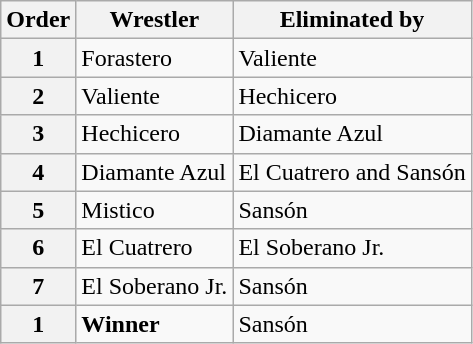<table class="wikitable sortable">
<tr>
<th data-sort-type="number" scope="col">Order</th>
<th scope="col">Wrestler</th>
<th scope="col">Eliminated by</th>
</tr>
<tr>
<th scope=row>1</th>
<td>Forastero</td>
<td>Valiente</td>
</tr>
<tr>
<th scope=row>2</th>
<td>Valiente</td>
<td>Hechicero</td>
</tr>
<tr>
<th scope=row>3</th>
<td>Hechicero</td>
<td>Diamante Azul</td>
</tr>
<tr>
<th scope=row>4</th>
<td>Diamante Azul</td>
<td>El Cuatrero and Sansón</td>
</tr>
<tr>
<th scope=row>5</th>
<td>Mistico</td>
<td>Sansón</td>
</tr>
<tr>
<th scope=row>6</th>
<td>El Cuatrero</td>
<td>El Soberano Jr.</td>
</tr>
<tr>
<th scope=row>7</th>
<td>El Soberano Jr.</td>
<td>Sansón</td>
</tr>
<tr>
<th scope=row>1</th>
<td><strong>Winner</strong></td>
<td>Sansón</td>
</tr>
</table>
